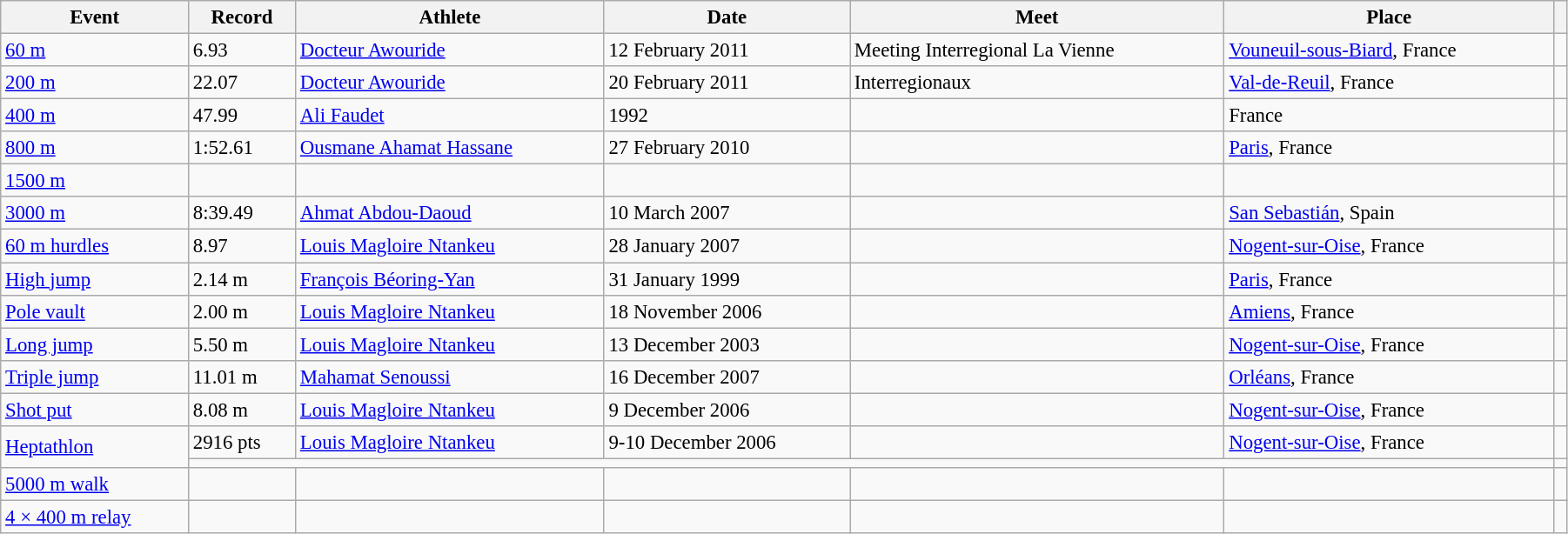<table class="wikitable" style="font-size:95%; width: 95%;">
<tr>
<th>Event</th>
<th>Record</th>
<th>Athlete</th>
<th>Date</th>
<th>Meet</th>
<th>Place</th>
<th></th>
</tr>
<tr>
<td><a href='#'>60 m</a></td>
<td>6.93</td>
<td><a href='#'>Docteur Awouride</a></td>
<td>12 February 2011</td>
<td>Meeting Interregional La Vienne</td>
<td><a href='#'>Vouneuil-sous-Biard</a>, France</td>
<td></td>
</tr>
<tr>
<td><a href='#'>200 m</a></td>
<td>22.07</td>
<td><a href='#'>Docteur Awouride</a></td>
<td>20 February 2011</td>
<td>Interregionaux</td>
<td><a href='#'>Val-de-Reuil</a>, France</td>
<td></td>
</tr>
<tr>
<td><a href='#'>400 m</a></td>
<td>47.99</td>
<td><a href='#'>Ali Faudet</a></td>
<td>1992</td>
<td></td>
<td>France</td>
<td></td>
</tr>
<tr>
<td><a href='#'>800 m</a></td>
<td>1:52.61</td>
<td><a href='#'>Ousmane Ahamat Hassane</a></td>
<td>27 February 2010</td>
<td></td>
<td><a href='#'>Paris</a>, France</td>
<td></td>
</tr>
<tr>
<td><a href='#'>1500 m</a></td>
<td></td>
<td></td>
<td></td>
<td></td>
<td></td>
<td></td>
</tr>
<tr>
<td><a href='#'>3000 m</a></td>
<td>8:39.49</td>
<td><a href='#'>Ahmat Abdou-Daoud</a></td>
<td>10 March 2007</td>
<td></td>
<td><a href='#'>San Sebastián</a>, Spain</td>
<td></td>
</tr>
<tr>
<td><a href='#'>60 m hurdles</a></td>
<td>8.97</td>
<td><a href='#'>Louis Magloire Ntankeu</a></td>
<td>28 January 2007</td>
<td></td>
<td><a href='#'>Nogent-sur-Oise</a>, France</td>
<td></td>
</tr>
<tr>
<td><a href='#'>High jump</a></td>
<td>2.14 m</td>
<td><a href='#'>François Béoring-Yan</a></td>
<td>31 January 1999</td>
<td></td>
<td><a href='#'>Paris</a>, France</td>
<td></td>
</tr>
<tr>
<td><a href='#'>Pole vault</a></td>
<td>2.00 m</td>
<td><a href='#'>Louis Magloire Ntankeu</a></td>
<td>18 November 2006</td>
<td></td>
<td><a href='#'>Amiens</a>, France</td>
<td></td>
</tr>
<tr>
<td><a href='#'>Long jump</a></td>
<td>5.50 m</td>
<td><a href='#'>Louis Magloire Ntankeu</a></td>
<td>13 December 2003</td>
<td></td>
<td><a href='#'>Nogent-sur-Oise</a>, France</td>
<td></td>
</tr>
<tr>
<td><a href='#'>Triple jump</a></td>
<td>11.01 m</td>
<td><a href='#'>Mahamat Senoussi</a></td>
<td>16 December 2007</td>
<td></td>
<td><a href='#'>Orléans</a>, France</td>
<td></td>
</tr>
<tr>
<td><a href='#'>Shot put</a></td>
<td>8.08 m</td>
<td><a href='#'>Louis Magloire Ntankeu</a></td>
<td>9 December 2006</td>
<td></td>
<td><a href='#'>Nogent-sur-Oise</a>, France</td>
<td></td>
</tr>
<tr>
<td rowspan=2><a href='#'>Heptathlon</a></td>
<td>2916 pts</td>
<td><a href='#'>Louis Magloire Ntankeu</a></td>
<td>9-10 December 2006</td>
<td></td>
<td><a href='#'>Nogent-sur-Oise</a>, France</td>
<td></td>
</tr>
<tr>
<td colspan=5></td>
<td></td>
</tr>
<tr>
<td><a href='#'>5000 m walk</a></td>
<td></td>
<td></td>
<td></td>
<td></td>
<td></td>
<td></td>
</tr>
<tr>
<td><a href='#'>4 × 400 m relay</a></td>
<td></td>
<td></td>
<td></td>
<td></td>
<td></td>
<td></td>
</tr>
</table>
